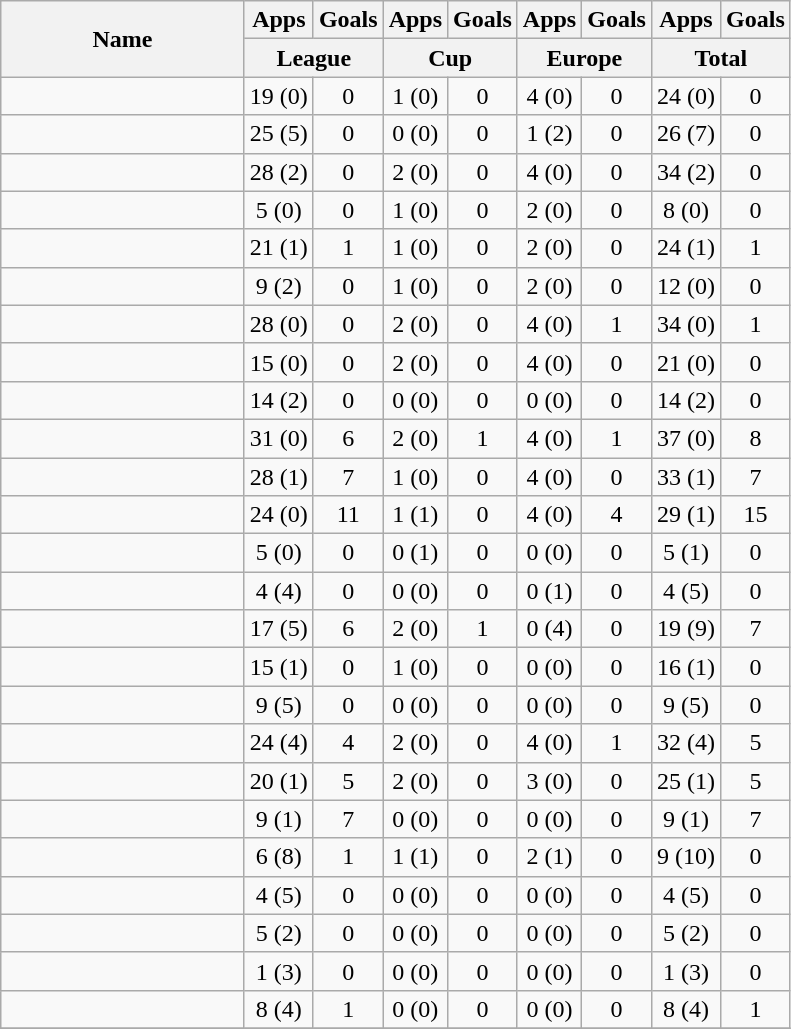<table class="wikitable sortable" style="text-align:center">
<tr>
<th rowspan="2" width="155">Name</th>
<th>Apps</th>
<th>Goals</th>
<th>Apps</th>
<th>Goals</th>
<th>Apps</th>
<th>Goals</th>
<th>Apps</th>
<th>Goals</th>
</tr>
<tr class="unsortable">
<th colspan="2" width="55">League</th>
<th colspan="2" width="55">Cup</th>
<th colspan="2" width="55">Europe</th>
<th colspan="2" width="55">Total</th>
</tr>
<tr>
<td align="left"> </td>
<td>19 (0)</td>
<td>0</td>
<td>1 (0)</td>
<td>0</td>
<td>4 (0)</td>
<td>0</td>
<td>24 (0)</td>
<td>0</td>
</tr>
<tr>
<td align="left"> </td>
<td>25 (5)</td>
<td>0</td>
<td>0 (0)</td>
<td>0</td>
<td>1 (2)</td>
<td>0</td>
<td>26 (7)</td>
<td>0</td>
</tr>
<tr>
<td align="left"> </td>
<td>28 (2)</td>
<td>0</td>
<td>2 (0)</td>
<td>0</td>
<td>4 (0)</td>
<td>0</td>
<td>34 (2)</td>
<td>0</td>
</tr>
<tr>
<td align="left"> </td>
<td>5 (0)</td>
<td>0</td>
<td>1 (0)</td>
<td>0</td>
<td>2 (0)</td>
<td>0</td>
<td>8 (0)</td>
<td>0</td>
</tr>
<tr>
<td align="left"> </td>
<td>21 (1)</td>
<td>1</td>
<td>1 (0)</td>
<td>0</td>
<td>2 (0)</td>
<td>0</td>
<td>24 (1)</td>
<td>1</td>
</tr>
<tr>
<td align="left"> </td>
<td>9 (2)</td>
<td>0</td>
<td>1 (0)</td>
<td>0</td>
<td>2 (0)</td>
<td>0</td>
<td>12 (0)</td>
<td>0</td>
</tr>
<tr>
<td align="left"> </td>
<td>28 (0)</td>
<td>0</td>
<td>2 (0)</td>
<td>0</td>
<td>4 (0)</td>
<td>1</td>
<td>34 (0)</td>
<td>1</td>
</tr>
<tr>
<td align="left"> </td>
<td>15 (0)</td>
<td>0</td>
<td>2 (0)</td>
<td>0</td>
<td>4 (0)</td>
<td>0</td>
<td>21 (0)</td>
<td>0</td>
</tr>
<tr>
<td align="left"> </td>
<td>14 (2)</td>
<td>0</td>
<td>0 (0)</td>
<td>0</td>
<td>0 (0)</td>
<td>0</td>
<td>14 (2)</td>
<td>0</td>
</tr>
<tr>
<td align="left"> </td>
<td>31 (0)</td>
<td>6</td>
<td>2 (0)</td>
<td>1</td>
<td>4 (0)</td>
<td>1</td>
<td>37 (0)</td>
<td>8</td>
</tr>
<tr>
<td align="left"> </td>
<td>28 (1)</td>
<td>7</td>
<td>1 (0)</td>
<td>0</td>
<td>4 (0)</td>
<td>0</td>
<td>33 (1)</td>
<td>7</td>
</tr>
<tr>
<td align="left"> </td>
<td>24 (0)</td>
<td>11</td>
<td>1 (1)</td>
<td>0</td>
<td>4 (0)</td>
<td>4</td>
<td>29 (1)</td>
<td>15</td>
</tr>
<tr>
<td align="left"> </td>
<td>5 (0)</td>
<td>0</td>
<td>0 (1)</td>
<td>0</td>
<td>0 (0)</td>
<td>0</td>
<td>5 (1)</td>
<td>0</td>
</tr>
<tr>
<td align="left"> </td>
<td>4 (4)</td>
<td>0</td>
<td>0 (0)</td>
<td>0</td>
<td>0 (1)</td>
<td>0</td>
<td>4 (5)</td>
<td>0</td>
</tr>
<tr>
<td align="left"> </td>
<td>17 (5)</td>
<td>6</td>
<td>2 (0)</td>
<td>1</td>
<td>0 (4)</td>
<td>0</td>
<td>19 (9)</td>
<td>7</td>
</tr>
<tr>
<td align="left"> </td>
<td>15 (1)</td>
<td>0</td>
<td>1 (0)</td>
<td>0</td>
<td>0 (0)</td>
<td>0</td>
<td>16 (1)</td>
<td>0</td>
</tr>
<tr>
<td align="left"> </td>
<td>9 (5)</td>
<td>0</td>
<td>0 (0)</td>
<td>0</td>
<td>0 (0)</td>
<td>0</td>
<td>9 (5)</td>
<td>0</td>
</tr>
<tr>
<td align="left"> </td>
<td>24 (4)</td>
<td>4</td>
<td>2 (0)</td>
<td>0</td>
<td>4 (0)</td>
<td>1</td>
<td>32 (4)</td>
<td>5</td>
</tr>
<tr>
<td align="left"> </td>
<td>20 (1)</td>
<td>5</td>
<td>2 (0)</td>
<td>0</td>
<td>3 (0)</td>
<td>0</td>
<td>25 (1)</td>
<td>5</td>
</tr>
<tr>
<td align="left"> </td>
<td>9 (1)</td>
<td>7</td>
<td>0 (0)</td>
<td>0</td>
<td>0 (0)</td>
<td>0</td>
<td>9 (1)</td>
<td>7</td>
</tr>
<tr>
<td align="left"> </td>
<td>6 (8)</td>
<td>1</td>
<td>1 (1)</td>
<td>0</td>
<td>2 (1)</td>
<td>0</td>
<td>9 (10)</td>
<td>0</td>
</tr>
<tr>
<td align="left"> </td>
<td>4 (5)</td>
<td>0</td>
<td>0 (0)</td>
<td>0</td>
<td>0 (0)</td>
<td>0</td>
<td>4 (5)</td>
<td>0</td>
</tr>
<tr>
<td align="left"> </td>
<td>5 (2)</td>
<td>0</td>
<td>0 (0)</td>
<td>0</td>
<td>0 (0)</td>
<td>0</td>
<td>5 (2)</td>
<td>0</td>
</tr>
<tr>
<td align="left"> </td>
<td>1 (3)</td>
<td>0</td>
<td>0 (0)</td>
<td>0</td>
<td>0 (0)</td>
<td>0</td>
<td>1 (3)</td>
<td>0</td>
</tr>
<tr>
<td align="left"> </td>
<td>8 (4)</td>
<td>1</td>
<td>0 (0)</td>
<td>0</td>
<td>0 (0)</td>
<td>0</td>
<td>8 (4)</td>
<td>1</td>
</tr>
<tr>
</tr>
</table>
